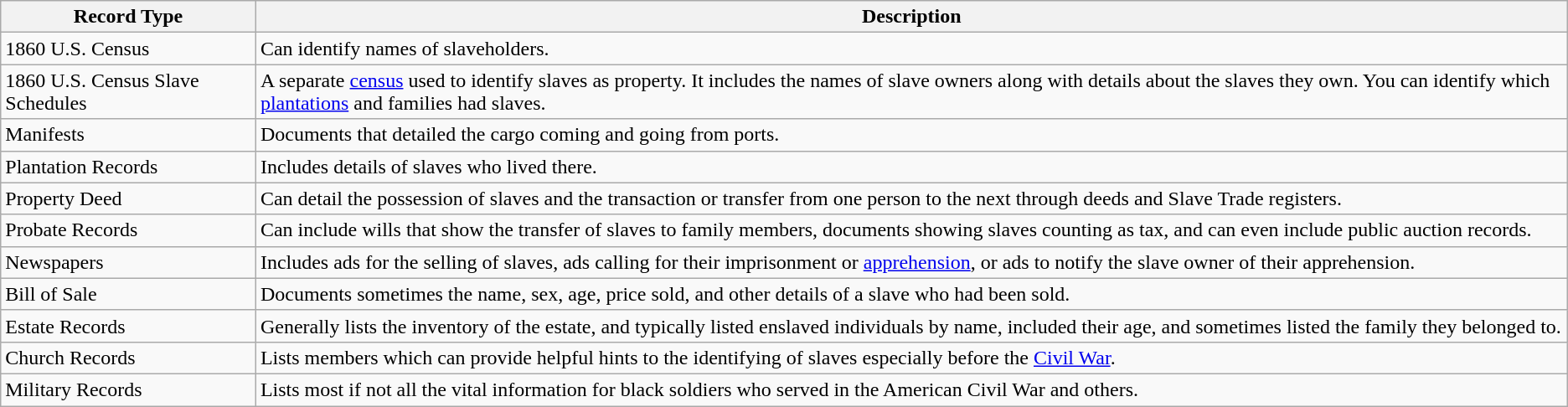<table class="wikitable">
<tr>
<th>Record Type</th>
<th>Description</th>
</tr>
<tr>
<td>1860 U.S. Census</td>
<td>Can identify names of slaveholders.</td>
</tr>
<tr>
<td>1860 U.S. Census Slave Schedules</td>
<td>A separate <a href='#'>census</a> used to identify slaves as property. It includes the names of slave owners along with details about the slaves they own. You can identify which <a href='#'>plantations</a> and families had slaves.</td>
</tr>
<tr>
<td>Manifests</td>
<td>Documents that detailed the cargo coming and going from ports.</td>
</tr>
<tr>
<td>Plantation Records</td>
<td>Includes details of slaves who lived there.</td>
</tr>
<tr>
<td>Property Deed</td>
<td>Can detail the possession of slaves and the transaction or transfer from one person to the next through deeds and Slave Trade registers.</td>
</tr>
<tr>
<td>Probate Records</td>
<td>Can include wills that show the transfer of slaves to family members, documents showing slaves counting as tax, and can even include public auction records.</td>
</tr>
<tr>
<td>Newspapers</td>
<td>Includes ads for the selling of slaves, ads calling for their imprisonment or <a href='#'>apprehension</a>, or ads to notify the slave owner of their apprehension.</td>
</tr>
<tr>
<td>Bill of Sale</td>
<td>Documents sometimes the name, sex, age, price sold, and other details of a slave who had been sold.</td>
</tr>
<tr>
<td>Estate Records</td>
<td>Generally lists the inventory of the estate, and typically listed enslaved individuals by name, included their age, and sometimes listed the family they belonged to.</td>
</tr>
<tr>
<td>Church Records</td>
<td>Lists members which can provide helpful hints to the identifying of slaves especially before the <a href='#'>Civil War</a>.</td>
</tr>
<tr>
<td>Military Records</td>
<td>Lists most if not all the vital information for black soldiers who served in the American Civil War and others.</td>
</tr>
</table>
